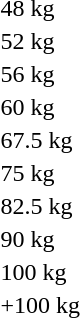<table>
<tr>
<td>48 kg<br></td>
<td></td>
<td></td>
<td></td>
</tr>
<tr>
<td>52 kg<br></td>
<td></td>
<td></td>
<td></td>
</tr>
<tr>
<td>56 kg<br></td>
<td></td>
<td></td>
<td></td>
</tr>
<tr>
<td>60 kg<br></td>
<td></td>
<td></td>
<td></td>
</tr>
<tr>
<td>67.5 kg<br></td>
<td></td>
<td></td>
<td></td>
</tr>
<tr>
<td>75 kg<br></td>
<td></td>
<td></td>
<td></td>
</tr>
<tr>
<td>82.5 kg<br></td>
<td></td>
<td></td>
<td></td>
</tr>
<tr>
<td>90 kg<br></td>
<td></td>
<td></td>
<td></td>
</tr>
<tr>
<td>100 kg<br></td>
<td></td>
<td></td>
<td></td>
</tr>
<tr>
<td>+100 kg<br></td>
<td></td>
<td></td>
<td></td>
</tr>
</table>
